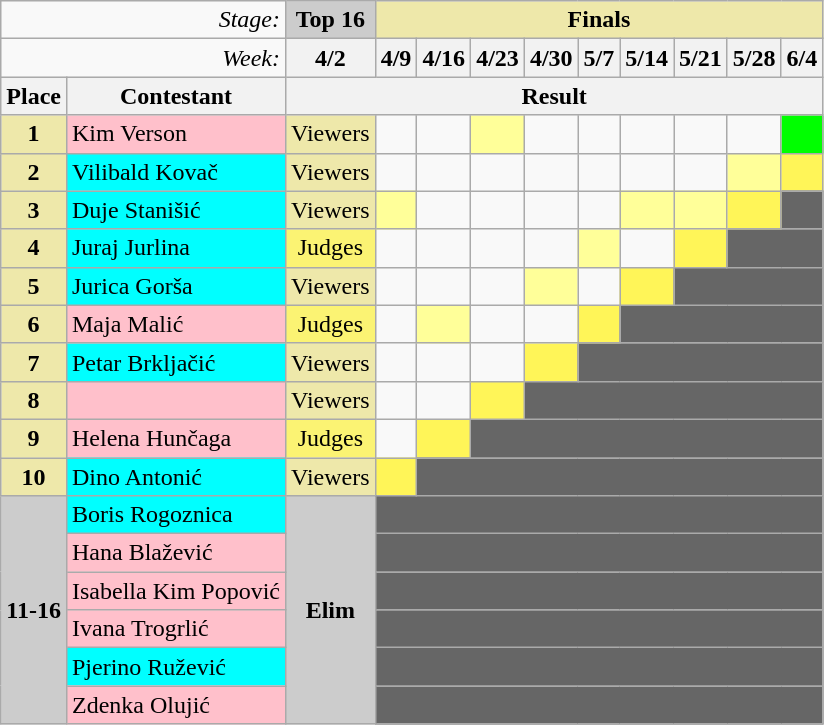<table class="wikitable" align="center">
<tr>
<td colspan="2" align="right"><em>Stage:</em></td>
<td bgcolor="CCCCCC" align="Center"><strong>Top 16</strong></td>
<td colspan="9" bgcolor="palegoldenrod" align="Center"><strong>Finals</strong></td>
</tr>
<tr>
<td colspan="2" align="right"><em>Week:</em></td>
<th>4/2</th>
<th>4/9</th>
<th>4/16</th>
<th>4/23</th>
<th>4/30</th>
<th>5/7</th>
<th>5/14</th>
<th>5/21</th>
<th>5/28</th>
<th>6/4</th>
</tr>
<tr>
<th>Place</th>
<th>Contestant</th>
<th colspan="14" align="center">Result</th>
</tr>
<tr>
<td align="center" bgcolor="palegoldenrod"><strong>1</strong></td>
<td bgcolor="pink">Kim Verson</td>
<td bgcolor="palegoldenrod" align="center">Viewers</td>
<td></td>
<td></td>
<td bgcolor="#FFFF99" align="center"></td>
<td></td>
<td></td>
<td></td>
<td></td>
<td></td>
<td bgcolor="lime" align="center"></td>
</tr>
<tr>
<td align="center" bgcolor="palegoldenrod"><strong>2</strong></td>
<td bgcolor="cyan">Vilibald Kovač</td>
<td bgcolor="palegoldenrod" align="center">Viewers</td>
<td></td>
<td></td>
<td></td>
<td></td>
<td></td>
<td></td>
<td></td>
<td bgcolor="#FFFF99" align="center"></td>
<td bgcolor="#FFF558" align="center"></td>
</tr>
<tr>
<td align="center" bgcolor="palegoldenrod"><strong>3</strong></td>
<td bgcolor="cyan">Duje Stanišić</td>
<td bgcolor="palegoldenrod" align="center">Viewers</td>
<td bgcolor="#FFFF99" align="center"></td>
<td></td>
<td></td>
<td></td>
<td></td>
<td bgcolor="#FFFF99" align="center"></td>
<td bgcolor="#FFFF99" align="center"></td>
<td bgcolor="#FFF558" align="center"></td>
<td colspan="1" bgcolor="666666"></td>
</tr>
<tr>
<td align="center" bgcolor="palegoldenrod"><strong>4</strong></td>
<td bgcolor="cyan">Juraj Jurlina</td>
<td bgcolor="#FBF373" align="center">Judges</td>
<td></td>
<td></td>
<td></td>
<td></td>
<td bgcolor="#FFFF99" align="center"></td>
<td></td>
<td bgcolor="#FFF558" align="center"></td>
<td colspan="2" bgcolor="666666"></td>
</tr>
<tr>
<td align="center" bgcolor="palegoldenrod"><strong>5</strong></td>
<td bgcolor="cyan">Jurica Gorša</td>
<td bgcolor="palegoldenrod" align="center">Viewers</td>
<td></td>
<td></td>
<td></td>
<td bgcolor="#FFFF99" align="center"></td>
<td></td>
<td bgcolor="#FFF558" align="center"></td>
<td colspan="3" bgcolor="666666"></td>
</tr>
<tr>
<td align="center" bgcolor="palegoldenrod"><strong>6</strong></td>
<td bgcolor="pink">Maja Malić</td>
<td bgcolor="#FBF373" align="center">Judges</td>
<td></td>
<td bgcolor="#FFFF99" align="center"></td>
<td></td>
<td></td>
<td bgcolor="#FFF558" align="center"></td>
<td colspan="4" bgcolor="666666"></td>
</tr>
<tr>
<td align="center" bgcolor="palegoldenrod"><strong>7</strong></td>
<td bgcolor="cyan">Petar Brkljačić</td>
<td bgcolor="palegoldenrod" align="center">Viewers</td>
<td></td>
<td></td>
<td></td>
<td bgcolor="#FFF558" align="center"></td>
<td colspan="5" bgcolor="666666"></td>
</tr>
<tr>
<td align="center" bgcolor="palegoldenrod"><strong>8</strong></td>
<td bgcolor="pink"></td>
<td bgcolor="palegoldenrod" align="center">Viewers</td>
<td></td>
<td></td>
<td bgcolor="#FFF558" align="center"></td>
<td colspan="6" bgcolor="666666"></td>
</tr>
<tr>
<td align="center" bgcolor="palegoldenrod"><strong>9</strong></td>
<td bgcolor="pink">Helena Hunčaga</td>
<td bgcolor="#FBF373" align="center">Judges</td>
<td></td>
<td bgcolor="#FFF558" align="center"></td>
<td colspan="7" bgcolor="666666"></td>
</tr>
<tr>
<td align="center" bgcolor="palegoldenrod"><strong>10</strong></td>
<td bgcolor="cyan">Dino Antonić</td>
<td bgcolor="palegoldenrod" align="center">Viewers</td>
<td bgcolor="#FFF558" align="center"></td>
<td colspan="8" bgcolor="666666"></td>
</tr>
<tr>
<td bgcolor="CCCCCC" align="center" rowspan="6"><strong>11-16</strong></td>
<td bgcolor="cyan">Boris Rogoznica</td>
<td bgcolor="#CCCCCC" align="center" rowspan="6"><strong>Elim</strong></td>
<td colspan="9" bgcolor="666666"></td>
</tr>
<tr>
<td bgcolor="pink">Hana Blažević</td>
<td colspan="9" bgcolor="666666"></td>
</tr>
<tr>
<td bgcolor="pink">Isabella Kim Popović</td>
<td colspan="9" bgcolor="666666"></td>
</tr>
<tr>
<td bgcolor="pink">Ivana Trogrlić</td>
<td colspan="9" bgcolor="666666"></td>
</tr>
<tr>
<td bgcolor="cyan">Pjerino Ružević</td>
<td colspan="9" bgcolor="666666"></td>
</tr>
<tr>
<td bgcolor="pink">Zdenka Olujić</td>
<td colspan="9" bgcolor="666666"></td>
</tr>
</table>
